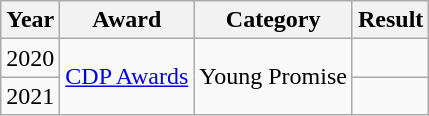<table class="wikitable">
<tr>
<th>Year</th>
<th>Award</th>
<th>Category</th>
<th>Result</th>
</tr>
<tr>
<td>2020</td>
<td rowspan="2"><a href='#'>CDP Awards</a></td>
<td rowspan="2">Young Promise</td>
<td></td>
</tr>
<tr>
<td>2021</td>
<td></td>
</tr>
</table>
